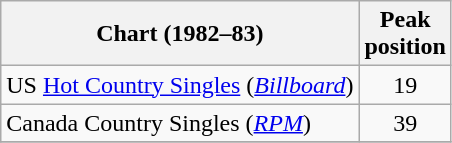<table class="wikitable sortable">
<tr>
<th>Chart (1982–83)</th>
<th>Peak<br>position</th>
</tr>
<tr>
<td>US <a href='#'>Hot Country Singles</a> (<em><a href='#'>Billboard</a></em>)</td>
<td align="center">19</td>
</tr>
<tr>
<td>Canada Country Singles (<em><a href='#'>RPM</a></em>)</td>
<td align="center">39</td>
</tr>
<tr>
</tr>
</table>
